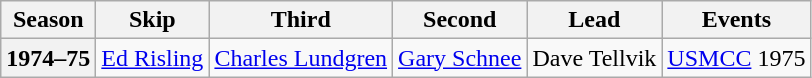<table class="wikitable">
<tr>
<th scope="col">Season</th>
<th scope="col">Skip</th>
<th scope="col">Third</th>
<th scope="col">Second</th>
<th scope="col">Lead</th>
<th scope="col">Events</th>
</tr>
<tr>
<th scope="row">1974–75</th>
<td><a href='#'>Ed Risling</a></td>
<td><a href='#'>Charles Lundgren</a></td>
<td><a href='#'>Gary Schnee</a></td>
<td>Dave Tellvik</td>
<td><a href='#'>USMCC</a> 1975 <br> </td>
</tr>
</table>
